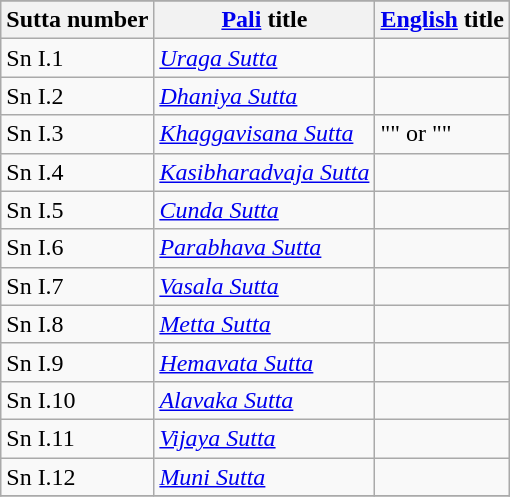<table class="wikitable">
<tr>
</tr>
<tr>
<th>Sutta number</th>
<th><a href='#'>Pali</a> title</th>
<th><a href='#'>English</a> title</th>
</tr>
<tr>
<td>Sn I.1</td>
<td><em><a href='#'>Uraga Sutta</a></em></td>
<td></td>
</tr>
<tr>
<td>Sn I.2</td>
<td><em><a href='#'>Dhaniya Sutta</a></em></td>
<td></td>
</tr>
<tr>
<td>Sn I.3</td>
<td><em><a href='#'>Khaggavisana Sutta</a></em></td>
<td>"" or ""</td>
</tr>
<tr>
<td>Sn I.4</td>
<td><em><a href='#'>Kasibharadvaja Sutta</a></em></td>
<td></td>
</tr>
<tr>
<td>Sn I.5</td>
<td><em><a href='#'>Cunda Sutta</a></em></td>
<td></td>
</tr>
<tr>
<td>Sn I.6</td>
<td><em><a href='#'>Parabhava Sutta</a></em></td>
<td></td>
</tr>
<tr>
<td>Sn I.7</td>
<td><em><a href='#'>Vasala Sutta</a></em></td>
<td></td>
</tr>
<tr>
<td>Sn I.8</td>
<td><em><a href='#'>Metta Sutta</a></em></td>
<td></td>
</tr>
<tr>
<td>Sn I.9</td>
<td><em><a href='#'>Hemavata Sutta</a></em></td>
<td></td>
</tr>
<tr>
<td>Sn I.10</td>
<td><em><a href='#'>Alavaka Sutta</a></em></td>
<td></td>
</tr>
<tr>
<td>Sn I.11</td>
<td><em><a href='#'>Vijaya Sutta</a></em></td>
<td></td>
</tr>
<tr>
<td>Sn I.12</td>
<td><em><a href='#'>Muni Sutta</a></em></td>
<td></td>
</tr>
<tr>
</tr>
</table>
